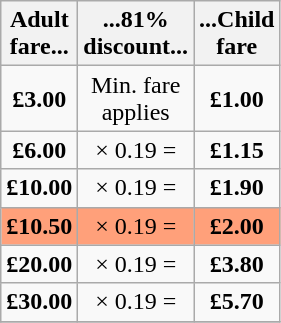<table class="wikitable">
<tr>
<th>Adult<br>fare...</th>
<th>...81%<br>discount...</th>
<th>...Child<br>fare</th>
</tr>
<tr>
<td align="center"><strong>£3.00</strong></td>
<td align="center">Min. fare<br>applies</td>
<td align="center"><strong>£1.00</strong></td>
</tr>
<tr>
<td align="center"><strong>£6.00</strong></td>
<td align="center">× 0.19 =</td>
<td align="center"><strong>£1.15</strong></td>
</tr>
<tr>
<td align="center"><strong>£10.00</strong></td>
<td align="center">× 0.19 =</td>
<td align="center"><strong>£1.90</strong></td>
</tr>
<tr>
<td bgcolor=#FFA07A align="center"><strong>£10.50</strong></td>
<td bgcolor=#FFA07A align="center">× 0.19 =</td>
<td bgcolor=#FFA07A align="center"><strong>£2.00</strong></td>
</tr>
<tr>
<td align="center"><strong>£20.00</strong></td>
<td align="center">× 0.19 =</td>
<td align="center"><strong>£3.80</strong></td>
</tr>
<tr>
<td align="center"><strong>£30.00</strong></td>
<td align="center">× 0.19 =</td>
<td align="center"><strong>£5.70</strong></td>
</tr>
<tr>
</tr>
</table>
